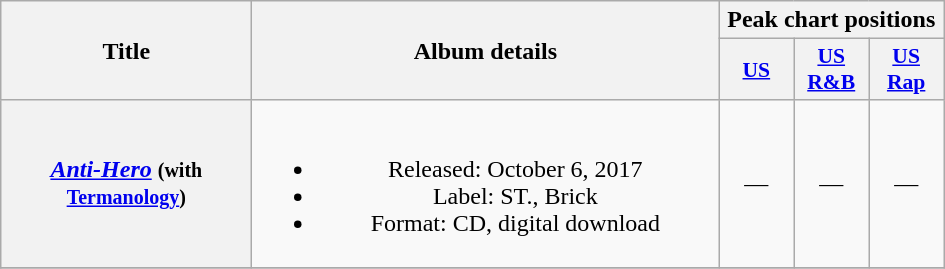<table class="wikitable plainrowheaders" style="text-align:center;">
<tr>
<th scope="col" rowspan="2" style="width:10em;">Title</th>
<th scope="col" rowspan="2" style="width:19em;">Album details</th>
<th scope="col" colspan="3">Peak chart positions</th>
</tr>
<tr>
<th scope="col" style="width:3em;font-size:90%;"><a href='#'>US</a></th>
<th scope="col" style="width:3em;font-size:90%;"><a href='#'>US R&B</a></th>
<th scope="col" style="width:3em;font-size:90%;"><a href='#'>US<br>Rap</a></th>
</tr>
<tr>
<th scope="row"><em><a href='#'>Anti-Hero</a></em> <small>(with <a href='#'>Termanology</a>)</small></th>
<td><br><ul><li>Released: October 6, 2017</li><li>Label: ST., Brick</li><li>Format: CD, digital download</li></ul></td>
<td>—</td>
<td>—</td>
<td>—</td>
</tr>
<tr>
</tr>
</table>
